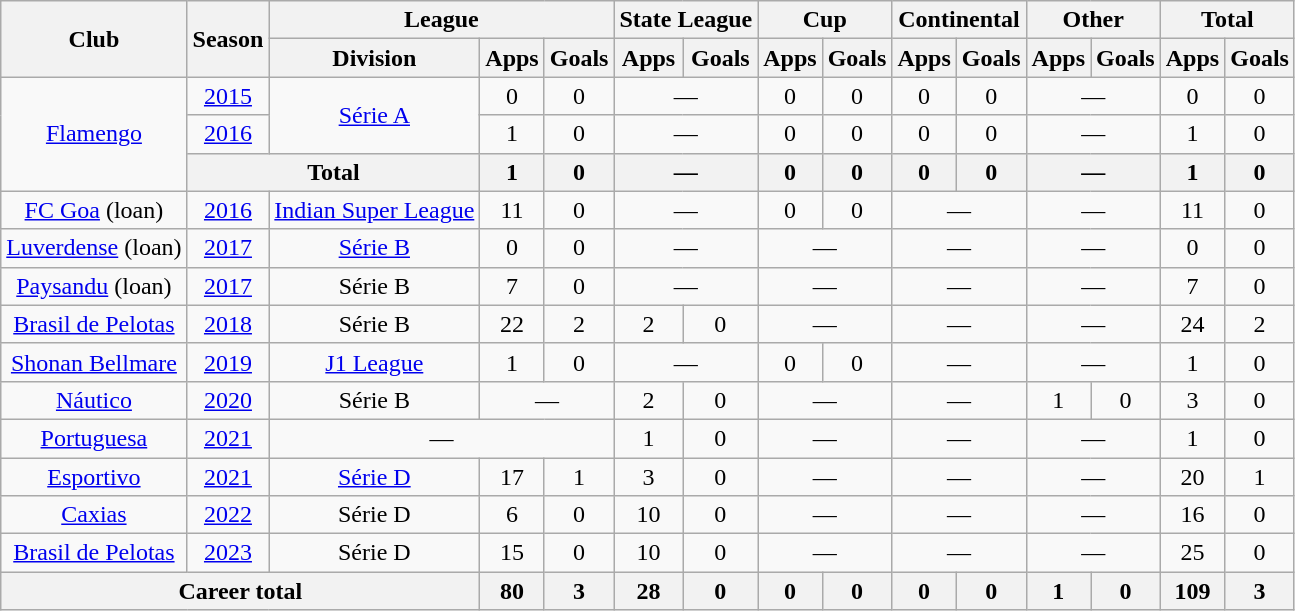<table class="wikitable" style="text-align: center;">
<tr>
<th rowspan="2">Club</th>
<th rowspan="2">Season</th>
<th colspan="3">League</th>
<th colspan="2">State League</th>
<th colspan="2">Cup</th>
<th colspan="2">Continental</th>
<th colspan="2">Other</th>
<th colspan="2">Total</th>
</tr>
<tr>
<th>Division</th>
<th>Apps</th>
<th>Goals</th>
<th>Apps</th>
<th>Goals</th>
<th>Apps</th>
<th>Goals</th>
<th>Apps</th>
<th>Goals</th>
<th>Apps</th>
<th>Goals</th>
<th>Apps</th>
<th>Goals</th>
</tr>
<tr>
<td rowspan="3"><a href='#'>Flamengo</a></td>
<td><a href='#'>2015</a></td>
<td rowspan="2"><a href='#'>Série A</a></td>
<td>0</td>
<td>0</td>
<td colspan="2">—</td>
<td>0</td>
<td>0</td>
<td>0</td>
<td>0</td>
<td colspan="2">—</td>
<td>0</td>
<td>0</td>
</tr>
<tr>
<td><a href='#'>2016</a></td>
<td>1</td>
<td>0</td>
<td colspan="2">—</td>
<td>0</td>
<td>0</td>
<td>0</td>
<td>0</td>
<td colspan="2">—</td>
<td>1</td>
<td>0</td>
</tr>
<tr>
<th colspan="2">Total</th>
<th>1</th>
<th>0</th>
<th colspan="2">—</th>
<th>0</th>
<th>0</th>
<th>0</th>
<th>0</th>
<th colspan="2">—</th>
<th>1</th>
<th>0</th>
</tr>
<tr>
<td rowspan="1"><a href='#'>FC Goa</a> (loan)</td>
<td><a href='#'>2016</a></td>
<td><a href='#'>Indian Super League</a></td>
<td>11</td>
<td>0</td>
<td colspan="2">—</td>
<td>0</td>
<td>0</td>
<td colspan="2">—</td>
<td colspan="2">—</td>
<td>11</td>
<td>0</td>
</tr>
<tr>
<td rowspan="1"><a href='#'>Luverdense</a> (loan)</td>
<td><a href='#'>2017</a></td>
<td><a href='#'>Série B</a></td>
<td>0</td>
<td>0</td>
<td colspan="2">—</td>
<td colspan="2">—</td>
<td colspan="2">—</td>
<td colspan="2">—</td>
<td>0</td>
<td>0</td>
</tr>
<tr>
<td rowspan="1"><a href='#'>Paysandu</a> (loan)</td>
<td><a href='#'>2017</a></td>
<td>Série B</td>
<td>7</td>
<td>0</td>
<td colspan="2">—</td>
<td colspan="2">—</td>
<td colspan="2">—</td>
<td colspan="2">—</td>
<td>7</td>
<td>0</td>
</tr>
<tr>
<td rowspan="1"><a href='#'>Brasil de Pelotas</a></td>
<td><a href='#'>2018</a></td>
<td>Série B</td>
<td>22</td>
<td>2</td>
<td>2</td>
<td>0</td>
<td colspan="2">—</td>
<td colspan="2">—</td>
<td colspan="2">—</td>
<td>24</td>
<td>2</td>
</tr>
<tr>
<td rowspan="1"><a href='#'>Shonan Bellmare</a></td>
<td><a href='#'>2019</a></td>
<td><a href='#'>J1 League</a></td>
<td>1</td>
<td>0</td>
<td colspan="2">—</td>
<td>0</td>
<td>0</td>
<td colspan="2">—</td>
<td colspan="2">—</td>
<td>1</td>
<td>0</td>
</tr>
<tr>
<td rowspan="1"><a href='#'>Náutico</a></td>
<td><a href='#'>2020</a></td>
<td>Série B</td>
<td colspan="2">—</td>
<td>2</td>
<td>0</td>
<td colspan="2">—</td>
<td colspan="2">—</td>
<td>1</td>
<td>0</td>
<td>3</td>
<td>0</td>
</tr>
<tr>
<td rowspan="1"><a href='#'>Portuguesa</a></td>
<td><a href='#'>2021</a></td>
<td colspan="3">—</td>
<td>1</td>
<td>0</td>
<td colspan="2">—</td>
<td colspan="2">—</td>
<td colspan="2">—</td>
<td>1</td>
<td>0</td>
</tr>
<tr>
<td rowspan="1"><a href='#'>Esportivo</a></td>
<td><a href='#'>2021</a></td>
<td><a href='#'>Série D</a></td>
<td>17</td>
<td>1</td>
<td>3</td>
<td>0</td>
<td colspan="2">—</td>
<td colspan="2">—</td>
<td colspan="2">—</td>
<td>20</td>
<td>1</td>
</tr>
<tr>
<td rowspan="1"><a href='#'>Caxias</a></td>
<td><a href='#'>2022</a></td>
<td>Série D</td>
<td>6</td>
<td>0</td>
<td>10</td>
<td>0</td>
<td colspan="2">—</td>
<td colspan="2">—</td>
<td colspan="2">—</td>
<td>16</td>
<td>0</td>
</tr>
<tr>
<td rowspan="1"><a href='#'>Brasil de Pelotas</a></td>
<td><a href='#'>2023</a></td>
<td>Série D</td>
<td>15</td>
<td>0</td>
<td>10</td>
<td>0</td>
<td colspan="2">—</td>
<td colspan="2">—</td>
<td colspan="2">—</td>
<td>25</td>
<td>0</td>
</tr>
<tr>
<th colspan="3">Career total</th>
<th>80</th>
<th>3</th>
<th>28</th>
<th>0</th>
<th>0</th>
<th>0</th>
<th>0</th>
<th>0</th>
<th>1</th>
<th>0</th>
<th>109</th>
<th>3</th>
</tr>
</table>
